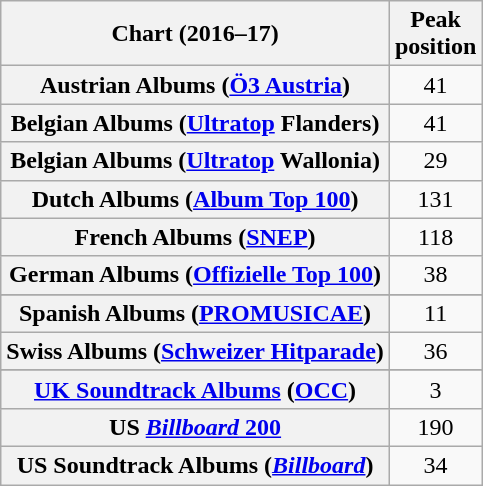<table class="wikitable sortable plainrowheaders" style="text-align:center">
<tr>
<th scope="col">Chart (2016–17)</th>
<th scope="col">Peak<br>position</th>
</tr>
<tr>
<th scope="row">Austrian Albums (<a href='#'>Ö3 Austria</a>)</th>
<td>41</td>
</tr>
<tr>
<th scope="row">Belgian Albums (<a href='#'>Ultratop</a> Flanders)</th>
<td>41</td>
</tr>
<tr>
<th scope="row">Belgian Albums (<a href='#'>Ultratop</a> Wallonia)</th>
<td>29</td>
</tr>
<tr>
<th scope="row">Dutch Albums (<a href='#'>Album Top 100</a>)</th>
<td>131</td>
</tr>
<tr>
<th scope="row">French Albums (<a href='#'>SNEP</a>)</th>
<td>118</td>
</tr>
<tr>
<th scope="row">German Albums (<a href='#'>Offizielle Top 100</a>)</th>
<td>38</td>
</tr>
<tr>
</tr>
<tr>
<th scope="row">Spanish Albums (<a href='#'>PROMUSICAE</a>)</th>
<td>11</td>
</tr>
<tr>
<th scope="row">Swiss Albums (<a href='#'>Schweizer Hitparade</a>)</th>
<td>36</td>
</tr>
<tr>
</tr>
<tr>
<th scope="row"><a href='#'>UK Soundtrack Albums</a> (<a href='#'>OCC</a>)</th>
<td>3</td>
</tr>
<tr>
<th scope="row">US <a href='#'><em>Billboard</em> 200</a></th>
<td>190</td>
</tr>
<tr>
<th scope="row">US Soundtrack Albums (<a href='#'><em>Billboard</em></a>)</th>
<td>34</td>
</tr>
</table>
